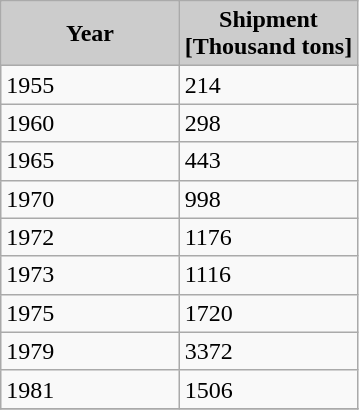<table class="wikitable sortable" width="">
<tr align="center" bgcolor="#CCCCCC">
<td width=50%><strong>Year</strong></td>
<td width=50%><strong>Shipment<br>[Thousand tons]</strong></td>
</tr>
<tr ---->
<td>1955</td>
<td>214</td>
</tr>
<tr ----bgcolor="#EFEFEF">
<td>1960</td>
<td>298</td>
</tr>
<tr ---->
<td>1965</td>
<td>443</td>
</tr>
<tr ----bgcolor="#EFEFEF">
<td>1970</td>
<td>998</td>
</tr>
<tr ---->
<td>1972</td>
<td>1176</td>
</tr>
<tr ----bgcolor="#EFEFEF">
<td>1973</td>
<td>1116</td>
</tr>
<tr ---->
<td>1975</td>
<td>1720</td>
</tr>
<tr ----bgcolor="#EFEFEF">
<td>1979</td>
<td>3372</td>
</tr>
<tr ---->
<td>1981</td>
<td>1506</td>
</tr>
<tr ----bgcolor="#EFEFEF">
</tr>
</table>
